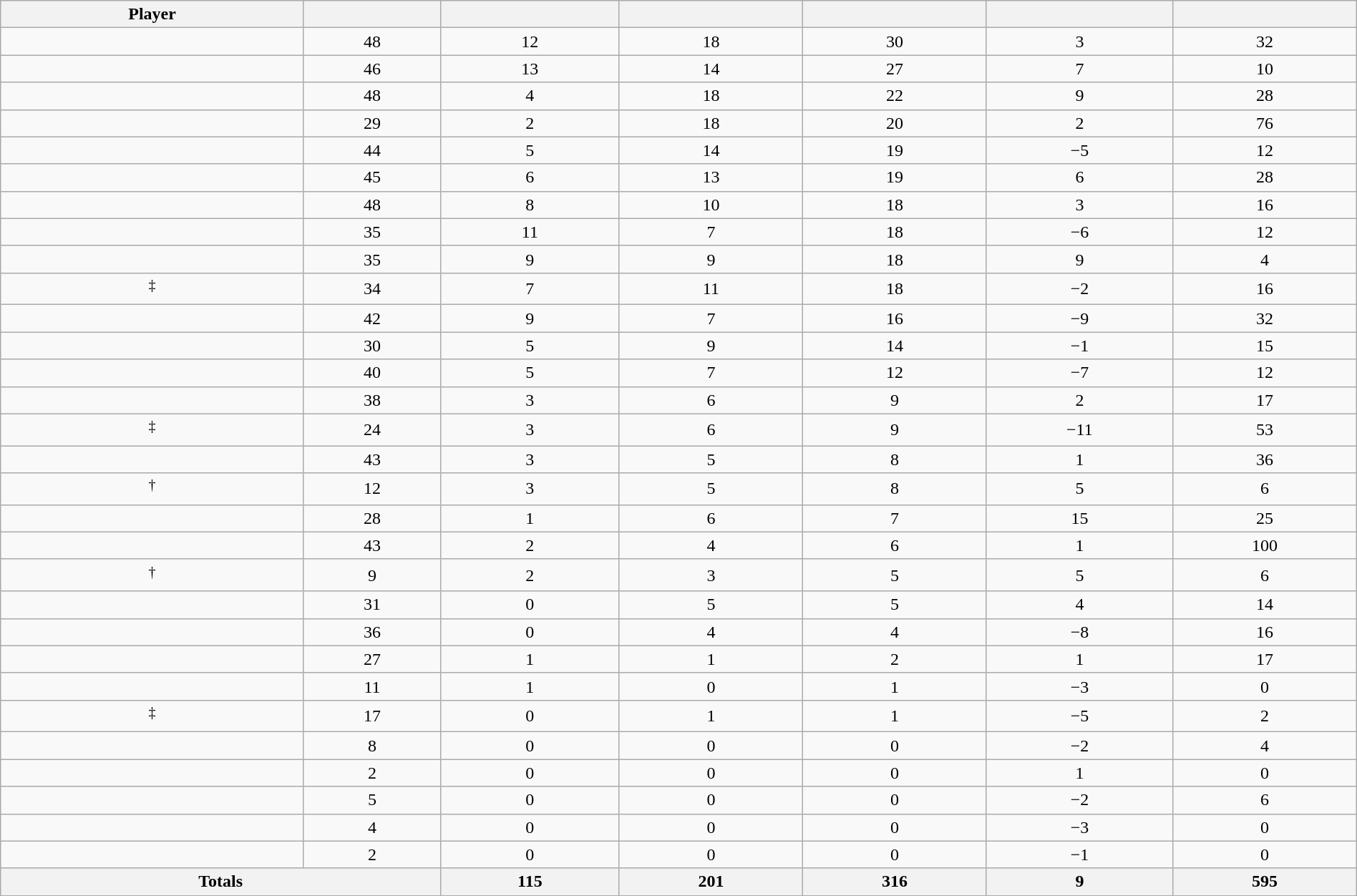<table class="wikitable sortable" style="width:100%;">
<tr align=center>
<th>Player</th>
<th></th>
<th></th>
<th></th>
<th></th>
<th data-sort-type="number"></th>
<th></th>
</tr>
<tr align=center>
<td></td>
<td>48</td>
<td>12</td>
<td>18</td>
<td>30</td>
<td>3</td>
<td>32</td>
</tr>
<tr align=center>
<td></td>
<td>46</td>
<td>13</td>
<td>14</td>
<td>27</td>
<td>7</td>
<td>10</td>
</tr>
<tr align=center>
<td></td>
<td>48</td>
<td>4</td>
<td>18</td>
<td>22</td>
<td>9</td>
<td>28</td>
</tr>
<tr align=center>
<td></td>
<td>29</td>
<td>2</td>
<td>18</td>
<td>20</td>
<td>2</td>
<td>76</td>
</tr>
<tr align=center>
<td></td>
<td>44</td>
<td>5</td>
<td>14</td>
<td>19</td>
<td>−5</td>
<td>12</td>
</tr>
<tr align=center>
<td></td>
<td>45</td>
<td>6</td>
<td>13</td>
<td>19</td>
<td>6</td>
<td>28</td>
</tr>
<tr align=center>
<td></td>
<td>48</td>
<td>8</td>
<td>10</td>
<td>18</td>
<td>3</td>
<td>16</td>
</tr>
<tr align=center>
<td></td>
<td>35</td>
<td>11</td>
<td>7</td>
<td>18</td>
<td>−6</td>
<td>12</td>
</tr>
<tr align=center>
<td></td>
<td>35</td>
<td>9</td>
<td>9</td>
<td>18</td>
<td>9</td>
<td>4</td>
</tr>
<tr align=center>
<td><sup>‡</sup></td>
<td>34</td>
<td>7</td>
<td>11</td>
<td>18</td>
<td>−2</td>
<td>16</td>
</tr>
<tr align=center>
<td></td>
<td>42</td>
<td>9</td>
<td>7</td>
<td>16</td>
<td>−9</td>
<td>32</td>
</tr>
<tr align=center>
<td></td>
<td>30</td>
<td>5</td>
<td>9</td>
<td>14</td>
<td>−1</td>
<td>15</td>
</tr>
<tr align=center>
<td></td>
<td>40</td>
<td>5</td>
<td>7</td>
<td>12</td>
<td>−7</td>
<td>12</td>
</tr>
<tr align=center>
<td></td>
<td>38</td>
<td>3</td>
<td>6</td>
<td>9</td>
<td>2</td>
<td>17</td>
</tr>
<tr align=center>
<td><sup>‡</sup></td>
<td>24</td>
<td>3</td>
<td>6</td>
<td>9</td>
<td>−11</td>
<td>53</td>
</tr>
<tr align=center>
<td></td>
<td>43</td>
<td>3</td>
<td>5</td>
<td>8</td>
<td>1</td>
<td>36</td>
</tr>
<tr align=center>
<td><sup>†</sup></td>
<td>12</td>
<td>3</td>
<td>5</td>
<td>8</td>
<td>5</td>
<td>6</td>
</tr>
<tr align=center>
<td></td>
<td>28</td>
<td>1</td>
<td>6</td>
<td>7</td>
<td>15</td>
<td>25</td>
</tr>
<tr align=center>
<td></td>
<td>43</td>
<td>2</td>
<td>4</td>
<td>6</td>
<td>1</td>
<td>100</td>
</tr>
<tr align=center>
<td><sup>†</sup></td>
<td>9</td>
<td>2</td>
<td>3</td>
<td>5</td>
<td>5</td>
<td>6</td>
</tr>
<tr align=center>
<td></td>
<td>31</td>
<td>0</td>
<td>5</td>
<td>5</td>
<td>4</td>
<td>14</td>
</tr>
<tr align=center>
<td></td>
<td>36</td>
<td>0</td>
<td>4</td>
<td>4</td>
<td>−8</td>
<td>16</td>
</tr>
<tr align=center>
<td></td>
<td>27</td>
<td>1</td>
<td>1</td>
<td>2</td>
<td>1</td>
<td>17</td>
</tr>
<tr align=center>
<td></td>
<td>11</td>
<td>1</td>
<td>0</td>
<td>1</td>
<td>−3</td>
<td>0</td>
</tr>
<tr align=center>
<td><sup>‡</sup></td>
<td>17</td>
<td>0</td>
<td>1</td>
<td>1</td>
<td>−5</td>
<td>2</td>
</tr>
<tr align=center>
<td></td>
<td>8</td>
<td>0</td>
<td>0</td>
<td>0</td>
<td>−2</td>
<td>4</td>
</tr>
<tr align=center>
<td></td>
<td>2</td>
<td>0</td>
<td>0</td>
<td>0</td>
<td>1</td>
<td>0</td>
</tr>
<tr align=center>
<td></td>
<td>5</td>
<td>0</td>
<td>0</td>
<td>0</td>
<td>−2</td>
<td>6</td>
</tr>
<tr align=center>
<td></td>
<td>4</td>
<td>0</td>
<td>0</td>
<td>0</td>
<td>−3</td>
<td>0</td>
</tr>
<tr align=center>
<td></td>
<td>2</td>
<td>0</td>
<td>0</td>
<td>0</td>
<td>−1</td>
<td>0</td>
</tr>
<tr class="unsortable">
<th colspan=2>Totals</th>
<th>115</th>
<th>201</th>
<th>316</th>
<th>9</th>
<th>595</th>
</tr>
</table>
